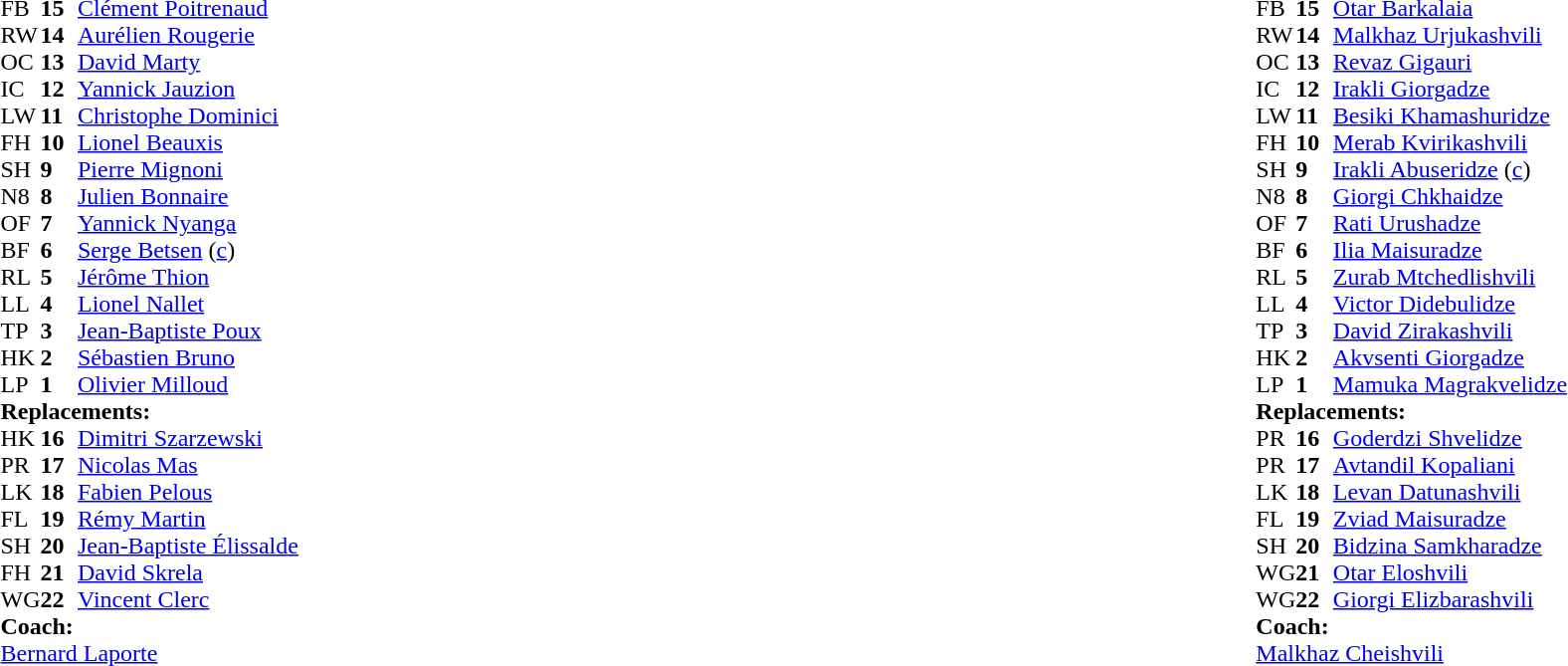<table width="100%">
<tr>
<td style="vertical-align:top" width="50%"><br><table cellspacing="0" cellpadding="0">
<tr>
<th width="25"></th>
<th width="25"></th>
</tr>
<tr>
<td>FB</td>
<td><strong>15</strong></td>
<td><a href='#'>Clément Poitrenaud</a></td>
<td></td>
<td></td>
</tr>
<tr>
<td>RW</td>
<td><strong>14</strong></td>
<td><a href='#'>Aurélien Rougerie</a></td>
</tr>
<tr>
<td>OC</td>
<td><strong>13</strong></td>
<td><a href='#'>David Marty</a></td>
<td></td>
<td></td>
</tr>
<tr>
<td>IC</td>
<td><strong>12</strong></td>
<td><a href='#'>Yannick Jauzion</a></td>
</tr>
<tr>
<td>LW</td>
<td><strong>11</strong></td>
<td><a href='#'>Christophe Dominici</a></td>
</tr>
<tr>
<td>FH</td>
<td><strong>10</strong></td>
<td><a href='#'>Lionel Beauxis</a></td>
</tr>
<tr>
<td>SH</td>
<td><strong>9</strong></td>
<td><a href='#'>Pierre Mignoni</a></td>
<td></td>
<td></td>
</tr>
<tr>
<td>N8</td>
<td><strong>8</strong></td>
<td><a href='#'>Julien Bonnaire</a></td>
</tr>
<tr>
<td>OF</td>
<td><strong>7</strong></td>
<td><a href='#'>Yannick Nyanga</a></td>
</tr>
<tr>
<td>BF</td>
<td><strong>6</strong></td>
<td><a href='#'>Serge Betsen</a> (<a href='#'>c</a>)</td>
<td></td>
<td></td>
</tr>
<tr>
<td>RL</td>
<td><strong>5</strong></td>
<td><a href='#'>Jérôme Thion</a></td>
<td></td>
<td></td>
</tr>
<tr>
<td>LL</td>
<td><strong>4</strong></td>
<td><a href='#'>Lionel Nallet</a></td>
</tr>
<tr>
<td>TP</td>
<td><strong>3</strong></td>
<td><a href='#'>Jean-Baptiste Poux</a></td>
<td></td>
<td></td>
<td></td>
</tr>
<tr>
<td>HK</td>
<td><strong>2</strong></td>
<td><a href='#'>Sébastien Bruno</a></td>
<td></td>
<td></td>
</tr>
<tr>
<td>LP</td>
<td><strong>1</strong></td>
<td><a href='#'>Olivier Milloud</a></td>
<td></td>
<td></td>
<td></td>
</tr>
<tr>
<td colspan=3><strong>Replacements:</strong></td>
</tr>
<tr>
<td>HK</td>
<td><strong>16</strong></td>
<td><a href='#'>Dimitri Szarzewski</a></td>
<td></td>
<td></td>
</tr>
<tr>
<td>PR</td>
<td><strong>17</strong></td>
<td><a href='#'>Nicolas Mas</a></td>
<td></td>
<td></td>
</tr>
<tr>
<td>LK</td>
<td><strong>18</strong></td>
<td><a href='#'>Fabien Pelous</a></td>
<td></td>
<td></td>
</tr>
<tr>
<td>FL</td>
<td><strong>19</strong></td>
<td><a href='#'>Rémy Martin</a></td>
<td></td>
<td></td>
</tr>
<tr>
<td>SH</td>
<td><strong>20</strong></td>
<td><a href='#'>Jean-Baptiste Élissalde</a></td>
<td></td>
<td></td>
</tr>
<tr>
<td>FH</td>
<td><strong>21</strong></td>
<td><a href='#'>David Skrela</a></td>
<td></td>
<td></td>
</tr>
<tr>
<td>WG</td>
<td><strong>22</strong></td>
<td><a href='#'>Vincent Clerc</a></td>
<td></td>
<td></td>
</tr>
<tr>
<td colspan=3><strong>Coach:</strong></td>
</tr>
<tr>
<td colspan="4"><a href='#'>Bernard Laporte</a></td>
</tr>
</table>
</td>
<td style="vertical-align:top"></td>
<td style="vertical-align:top" width="50%"><br><table cellspacing="0" cellpadding="0" align="center">
<tr>
<th width="25"></th>
<th width="25"></th>
</tr>
<tr>
<td>FB</td>
<td><strong>15</strong></td>
<td><a href='#'>Otar Barkalaia</a></td>
<td></td>
<td></td>
</tr>
<tr>
<td>RW</td>
<td><strong>14</strong></td>
<td><a href='#'>Malkhaz Urjukashvili</a></td>
</tr>
<tr>
<td>OC</td>
<td><strong>13</strong></td>
<td><a href='#'>Revaz Gigauri</a></td>
<td></td>
</tr>
<tr>
<td>IC</td>
<td><strong>12</strong></td>
<td><a href='#'>Irakli Giorgadze</a></td>
</tr>
<tr>
<td>LW</td>
<td><strong>11</strong></td>
<td><a href='#'>Besiki Khamashuridze</a></td>
<td></td>
<td></td>
</tr>
<tr>
<td>FH</td>
<td><strong>10</strong></td>
<td><a href='#'>Merab Kvirikashvili</a></td>
</tr>
<tr>
<td>SH</td>
<td><strong>9</strong></td>
<td><a href='#'>Irakli Abuseridze</a> (<a href='#'>c</a>)</td>
<td></td>
<td></td>
</tr>
<tr>
<td>N8</td>
<td><strong>8</strong></td>
<td><a href='#'>Giorgi Chkhaidze</a></td>
</tr>
<tr>
<td>OF</td>
<td><strong>7</strong></td>
<td><a href='#'>Rati Urushadze</a></td>
<td></td>
<td colspan="2"></td>
</tr>
<tr>
<td>BF</td>
<td><strong>6</strong></td>
<td><a href='#'>Ilia Maisuradze</a></td>
<td></td>
<td></td>
</tr>
<tr>
<td>RL</td>
<td><strong>5</strong></td>
<td><a href='#'>Zurab Mtchedlishvili</a></td>
</tr>
<tr>
<td>LL</td>
<td><strong>4</strong></td>
<td><a href='#'>Victor Didebulidze</a></td>
<td></td>
<td></td>
</tr>
<tr>
<td>TP</td>
<td><strong>3</strong></td>
<td><a href='#'>David Zirakashvili</a></td>
</tr>
<tr>
<td>HK</td>
<td><strong>2</strong></td>
<td><a href='#'>Akvsenti Giorgadze</a></td>
</tr>
<tr>
<td>LP</td>
<td><strong>1</strong></td>
<td><a href='#'>Mamuka Magrakvelidze</a></td>
<td></td>
<td></td>
<td></td>
<td></td>
</tr>
<tr>
<td colspan=3><strong>Replacements:</strong></td>
</tr>
<tr>
<td>PR</td>
<td><strong>16</strong></td>
<td><a href='#'>Goderdzi Shvelidze</a></td>
<td></td>
<td></td>
<td></td>
<td></td>
</tr>
<tr>
<td>PR</td>
<td><strong>17</strong></td>
<td><a href='#'>Avtandil Kopaliani</a></td>
</tr>
<tr>
<td>LK</td>
<td><strong>18</strong></td>
<td><a href='#'>Levan Datunashvili</a></td>
<td></td>
<td></td>
</tr>
<tr>
<td>FL</td>
<td><strong>19</strong></td>
<td><a href='#'>Zviad Maisuradze</a></td>
<td></td>
<td></td>
</tr>
<tr>
<td>SH</td>
<td><strong>20</strong></td>
<td><a href='#'>Bidzina Samkharadze</a></td>
<td></td>
<td></td>
</tr>
<tr>
<td>WG</td>
<td><strong>21</strong></td>
<td><a href='#'>Otar Eloshvili</a></td>
<td></td>
<td></td>
</tr>
<tr>
<td>WG</td>
<td><strong>22</strong></td>
<td><a href='#'>Giorgi Elizbarashvili</a></td>
<td></td>
<td></td>
</tr>
<tr>
<td colspan=3><strong>Coach:</strong></td>
</tr>
<tr>
<td colspan="4"><a href='#'>Malkhaz Cheishvili</a></td>
</tr>
</table>
</td>
</tr>
</table>
